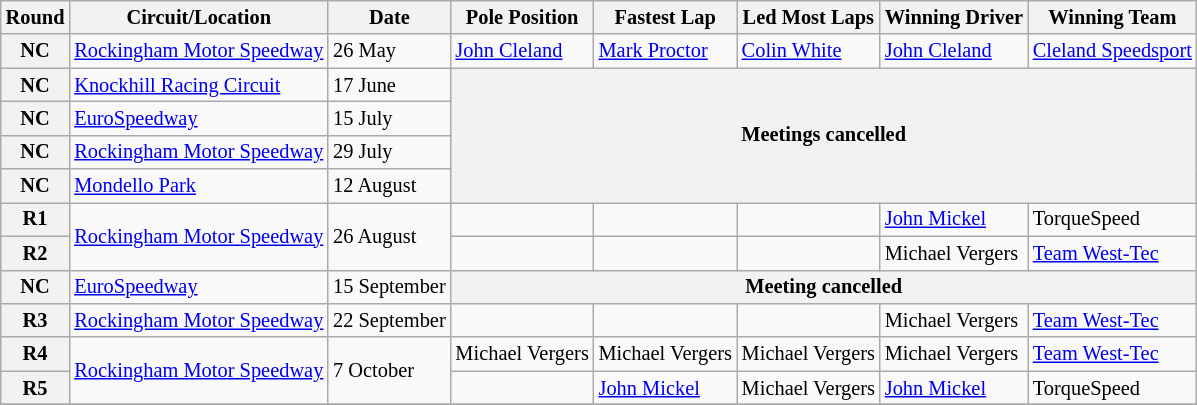<table class="wikitable" style="font-size: 85%;">
<tr>
<th>Round</th>
<th>Circuit/Location</th>
<th>Date</th>
<th>Pole Position</th>
<th>Fastest Lap</th>
<th>Led Most Laps</th>
<th>Winning Driver</th>
<th>Winning Team</th>
</tr>
<tr>
<th>NC</th>
<td> <a href='#'>Rockingham Motor Speedway</a></td>
<td>26 May</td>
<td> <a href='#'>John Cleland</a></td>
<td> <a href='#'>Mark Proctor</a></td>
<td> <a href='#'>Colin White</a></td>
<td> <a href='#'>John Cleland</a></td>
<td> <a href='#'>Cleland Speedsport</a></td>
</tr>
<tr>
<th>NC</th>
<td> <a href='#'>Knockhill Racing Circuit</a></td>
<td>17 June</td>
<th colspan=5 rowspan=4>Meetings cancelled</th>
</tr>
<tr>
<th>NC</th>
<td> <a href='#'>EuroSpeedway</a></td>
<td>15 July</td>
</tr>
<tr>
<th>NC</th>
<td> <a href='#'>Rockingham Motor Speedway</a></td>
<td>29 July</td>
</tr>
<tr>
<th>NC</th>
<td> <a href='#'>Mondello Park</a></td>
<td>12 August</td>
</tr>
<tr>
<th>R1</th>
<td rowspan=2> <a href='#'>Rockingham Motor Speedway</a></td>
<td rowspan=2>26 August</td>
<td></td>
<td></td>
<td></td>
<td> <a href='#'>John Mickel</a></td>
<td> TorqueSpeed</td>
</tr>
<tr>
<th>R2</th>
<td></td>
<td></td>
<td></td>
<td> Michael Vergers</td>
<td> <a href='#'>Team West-Tec</a></td>
</tr>
<tr>
<th>NC</th>
<td> <a href='#'>EuroSpeedway</a></td>
<td>15 September</td>
<th colspan=5>Meeting cancelled</th>
</tr>
<tr>
<th>R3</th>
<td> <a href='#'>Rockingham Motor Speedway</a></td>
<td>22 September</td>
<td></td>
<td></td>
<td></td>
<td> Michael Vergers</td>
<td> <a href='#'>Team West-Tec</a></td>
</tr>
<tr>
<th>R4</th>
<td rowspan=2> <a href='#'>Rockingham Motor Speedway</a></td>
<td rowspan=2>7 October</td>
<td> Michael Vergers</td>
<td> Michael Vergers</td>
<td> Michael Vergers</td>
<td> Michael Vergers</td>
<td> <a href='#'>Team West-Tec</a></td>
</tr>
<tr>
<th>R5</th>
<td></td>
<td> <a href='#'>John Mickel</a></td>
<td> Michael Vergers</td>
<td> <a href='#'>John Mickel</a></td>
<td> TorqueSpeed</td>
</tr>
<tr>
</tr>
</table>
